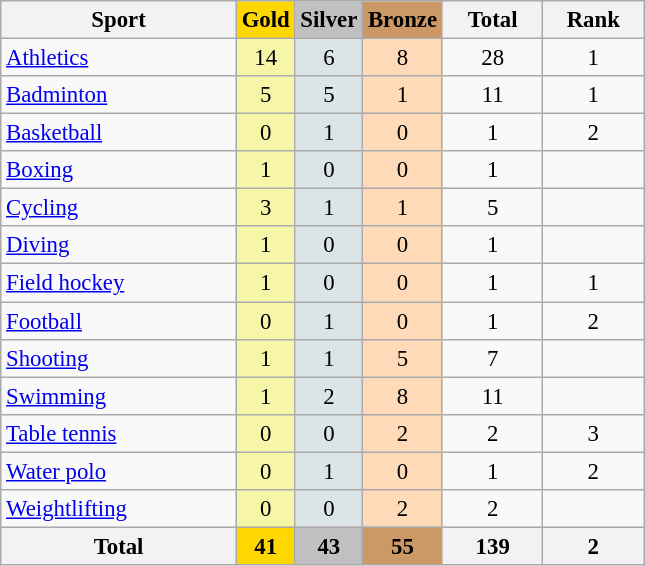<table class="wikitable sortable" style="text-align:center; font-size:95%">
<tr>
<th width=150>Sport</th>
<th style="background-color:gold; width=60;">Gold</th>
<th style="background-color:silver; width=60;">Silver</th>
<th style="background-color:#cc9966; width=60;">Bronze</th>
<th width=60>Total</th>
<th width=60>Rank</th>
</tr>
<tr>
<td align=left> <a href='#'>Athletics</a></td>
<td bgcolor=#f7f6a8>14</td>
<td bgcolor=#dce5e5>6</td>
<td bgcolor=#ffdab9>8</td>
<td>28</td>
<td>1</td>
</tr>
<tr>
<td align=left> <a href='#'>Badminton</a></td>
<td bgcolor=#f7f6a8>5</td>
<td bgcolor=#dce5e5>5</td>
<td bgcolor=#ffdab9>1</td>
<td>11</td>
<td>1</td>
</tr>
<tr>
<td align=left> <a href='#'>Basketball</a></td>
<td bgcolor=#f7f6a8>0</td>
<td bgcolor=#dce5e5>1</td>
<td bgcolor=#ffdab9>0</td>
<td>1</td>
<td>2</td>
</tr>
<tr>
<td align=left> <a href='#'>Boxing</a></td>
<td bgcolor=#f7f6a8>1</td>
<td bgcolor=#dce5e5>0</td>
<td bgcolor=#ffdab9>0</td>
<td>1</td>
<td></td>
</tr>
<tr>
<td align=left> <a href='#'>Cycling</a></td>
<td bgcolor=#f7f6a8>3</td>
<td bgcolor=#dce5e5>1</td>
<td bgcolor=#ffdab9>1</td>
<td>5</td>
<td></td>
</tr>
<tr>
<td align=left> <a href='#'>Diving</a></td>
<td bgcolor=#f7f6a8>1</td>
<td bgcolor=#dce5e5>0</td>
<td bgcolor=#ffdab9>0</td>
<td>1</td>
<td></td>
</tr>
<tr>
<td align=left> <a href='#'>Field hockey</a></td>
<td bgcolor=#f7f6a8>1</td>
<td bgcolor=#dce5e5>0</td>
<td bgcolor=#ffdab9>0</td>
<td>1</td>
<td>1</td>
</tr>
<tr>
<td align=left> <a href='#'>Football</a></td>
<td bgcolor=#f7f6a8>0</td>
<td bgcolor=#dce5e5>1</td>
<td bgcolor=#ffdab9>0</td>
<td>1</td>
<td>2</td>
</tr>
<tr>
<td align=left> <a href='#'>Shooting</a></td>
<td bgcolor=#f7f6a8>1</td>
<td bgcolor=#dce5e5>1</td>
<td bgcolor=#ffdab9>5</td>
<td>7</td>
<td></td>
</tr>
<tr>
<td align=left> <a href='#'>Swimming</a></td>
<td bgcolor=#f7f6a8>1</td>
<td bgcolor=#dce5e5>2</td>
<td bgcolor=#ffdab9>8</td>
<td>11</td>
<td></td>
</tr>
<tr>
<td align=left> <a href='#'>Table tennis</a></td>
<td bgcolor=#f7f6a8>0</td>
<td bgcolor=#dce5e5>0</td>
<td bgcolor=#ffdab9>2</td>
<td>2</td>
<td>3</td>
</tr>
<tr>
<td align=left> <a href='#'>Water polo</a></td>
<td bgcolor=#f7f6a8>0</td>
<td bgcolor=#dce5e5>1</td>
<td bgcolor=#ffdab9>0</td>
<td>1</td>
<td>2</td>
</tr>
<tr>
<td align=left> <a href='#'>Weightlifting</a></td>
<td bgcolor=#f7f6a8>0</td>
<td bgcolor=#dce5e5>0</td>
<td bgcolor=#ffdab9>2</td>
<td>2</td>
<td></td>
</tr>
<tr>
<th>Total</th>
<th style="background-color:gold; width=60;">41</th>
<th style="background-color:silver; width=60;">43</th>
<th style="background-color:#cc9966; width=60;">55</th>
<th>139</th>
<th>2</th>
</tr>
</table>
